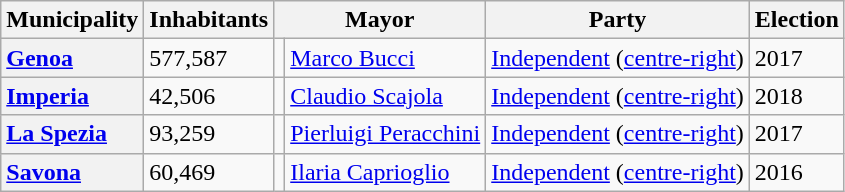<table class="wikitable" border="1">
<tr>
<th scope="col">Municipality</th>
<th colspan=1>Inhabitants</th>
<th colspan=2>Mayor</th>
<th colspan=1>Party</th>
<th colspan=1>Election</th>
</tr>
<tr>
<th scope="row" style="text-align: left;"><a href='#'>Genoa</a></th>
<td>577,587</td>
<td></td>
<td><a href='#'>Marco Bucci</a></td>
<td><a href='#'>Independent</a> (<a href='#'>centre-right</a>)</td>
<td>2017</td>
</tr>
<tr>
<th scope="row" style="text-align: left;"><a href='#'>Imperia</a></th>
<td>42,506</td>
<td></td>
<td><a href='#'>Claudio Scajola</a></td>
<td><a href='#'>Independent</a> (<a href='#'>centre-right</a>)</td>
<td>2018</td>
</tr>
<tr>
<th scope="row" style="text-align: left;"><a href='#'>La Spezia</a></th>
<td>93,259</td>
<td></td>
<td><a href='#'>Pierluigi Peracchini</a></td>
<td><a href='#'>Independent</a> (<a href='#'>centre-right</a>)</td>
<td>2017</td>
</tr>
<tr>
<th scope="row" style="text-align: left;"><a href='#'>Savona</a></th>
<td>60,469</td>
<td></td>
<td><a href='#'>Ilaria Caprioglio</a></td>
<td><a href='#'>Independent</a> (<a href='#'>centre-right</a>)</td>
<td>2016</td>
</tr>
</table>
